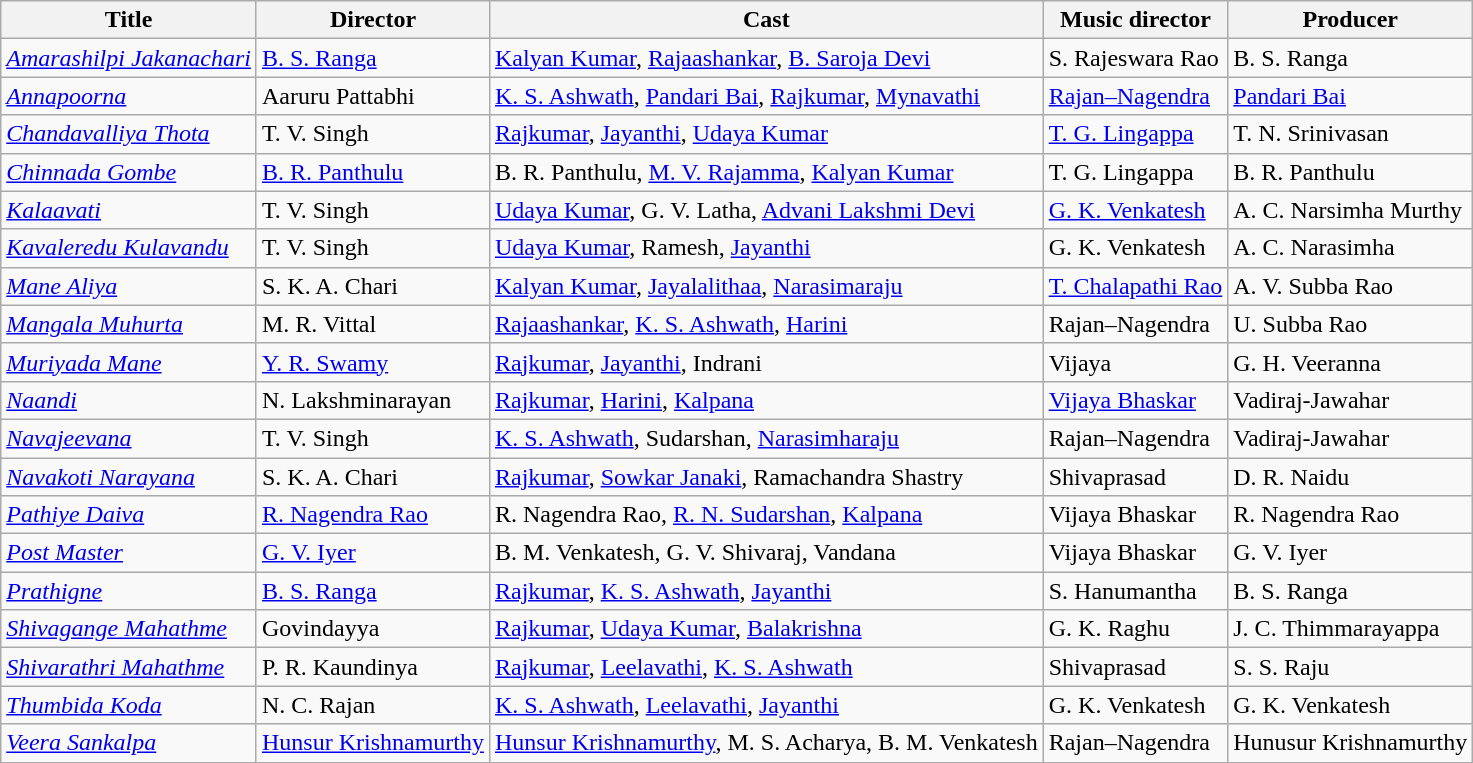<table class="wikitable sortable">
<tr>
<th>Title</th>
<th>Director</th>
<th>Cast</th>
<th>Music director</th>
<th>Producer</th>
</tr>
<tr>
<td><em><a href='#'>Amarashilpi Jakanachari</a></em></td>
<td><a href='#'>B. S. Ranga</a></td>
<td><a href='#'>Kalyan Kumar</a>, <a href='#'>Rajaashankar</a>, <a href='#'>B. Saroja Devi</a></td>
<td>S. Rajeswara Rao</td>
<td>B. S. Ranga</td>
</tr>
<tr>
<td><em><a href='#'>Annapoorna</a></em></td>
<td>Aaruru Pattabhi</td>
<td><a href='#'>K. S. Ashwath</a>, <a href='#'>Pandari Bai</a>, <a href='#'>Rajkumar</a>, <a href='#'>Mynavathi</a></td>
<td><a href='#'>Rajan–Nagendra</a></td>
<td><a href='#'>Pandari Bai</a></td>
</tr>
<tr>
<td><em><a href='#'>Chandavalliya Thota</a></em></td>
<td>T. V. Singh</td>
<td><a href='#'>Rajkumar</a>, <a href='#'>Jayanthi</a>, <a href='#'>Udaya Kumar</a></td>
<td><a href='#'>T. G. Lingappa</a></td>
<td>T. N. Srinivasan</td>
</tr>
<tr>
<td><em><a href='#'>Chinnada Gombe</a></em></td>
<td><a href='#'>B. R. Panthulu</a></td>
<td>B. R. Panthulu, <a href='#'>M. V. Rajamma</a>, <a href='#'>Kalyan Kumar</a></td>
<td>T. G. Lingappa</td>
<td>B. R. Panthulu</td>
</tr>
<tr>
<td><em><a href='#'>Kalaavati</a></em></td>
<td>T. V. Singh</td>
<td><a href='#'>Udaya Kumar</a>, G. V. Latha, <a href='#'>Advani Lakshmi Devi</a></td>
<td><a href='#'>G. K. Venkatesh</a></td>
<td>A. C. Narsimha Murthy</td>
</tr>
<tr>
<td><em><a href='#'>Kavaleredu Kulavandu</a></em></td>
<td>T. V. Singh</td>
<td><a href='#'>Udaya Kumar</a>, Ramesh, <a href='#'>Jayanthi</a></td>
<td>G. K. Venkatesh</td>
<td>A. C. Narasimha</td>
</tr>
<tr>
<td><em><a href='#'>Mane Aliya</a></em></td>
<td>S. K. A. Chari</td>
<td><a href='#'>Kalyan Kumar</a>, <a href='#'>Jayalalithaa</a>, <a href='#'>Narasimaraju</a></td>
<td><a href='#'>T. Chalapathi Rao</a></td>
<td>A. V. Subba Rao</td>
</tr>
<tr>
<td><em><a href='#'>Mangala Muhurta</a></em></td>
<td>M. R. Vittal</td>
<td><a href='#'>Rajaashankar</a>, <a href='#'>K. S. Ashwath</a>, <a href='#'>Harini</a></td>
<td>Rajan–Nagendra</td>
<td>U. Subba Rao</td>
</tr>
<tr>
<td><em><a href='#'>Muriyada Mane</a></em></td>
<td><a href='#'>Y. R. Swamy</a></td>
<td><a href='#'>Rajkumar</a>, <a href='#'>Jayanthi</a>, Indrani</td>
<td>Vijaya</td>
<td>G. H. Veeranna</td>
</tr>
<tr>
<td><em><a href='#'>Naandi</a></em></td>
<td>N. Lakshminarayan</td>
<td><a href='#'>Rajkumar</a>, <a href='#'>Harini</a>, <a href='#'>Kalpana</a></td>
<td><a href='#'>Vijaya Bhaskar</a></td>
<td>Vadiraj-Jawahar</td>
</tr>
<tr>
<td><em><a href='#'>Navajeevana</a></em></td>
<td>T. V. Singh</td>
<td><a href='#'>K. S. Ashwath</a>, Sudarshan, <a href='#'>Narasimharaju</a></td>
<td>Rajan–Nagendra</td>
<td>Vadiraj-Jawahar</td>
</tr>
<tr>
<td><em><a href='#'>Navakoti Narayana</a></em></td>
<td>S. K. A. Chari</td>
<td><a href='#'>Rajkumar</a>, <a href='#'>Sowkar Janaki</a>, Ramachandra Shastry</td>
<td>Shivaprasad</td>
<td>D. R. Naidu</td>
</tr>
<tr>
<td><em><a href='#'>Pathiye Daiva</a></em></td>
<td><a href='#'>R. Nagendra Rao</a></td>
<td>R. Nagendra Rao, <a href='#'>R. N. Sudarshan</a>, <a href='#'>Kalpana</a></td>
<td>Vijaya Bhaskar</td>
<td>R. Nagendra Rao</td>
</tr>
<tr>
<td><em><a href='#'>Post Master</a></em></td>
<td><a href='#'>G. V. Iyer</a></td>
<td>B. M. Venkatesh, G. V. Shivaraj, Vandana</td>
<td>Vijaya Bhaskar</td>
<td>G. V. Iyer</td>
</tr>
<tr>
<td><em><a href='#'>Prathigne</a></em></td>
<td><a href='#'>B. S. Ranga</a></td>
<td><a href='#'>Rajkumar</a>, <a href='#'>K. S. Ashwath</a>, <a href='#'>Jayanthi</a></td>
<td>S. Hanumantha</td>
<td>B. S. Ranga</td>
</tr>
<tr>
<td><em><a href='#'>Shivagange Mahathme</a></em></td>
<td>Govindayya</td>
<td><a href='#'>Rajkumar</a>, <a href='#'>Udaya Kumar</a>, <a href='#'>Balakrishna</a></td>
<td>G. K. Raghu</td>
<td>J. C. Thimmarayappa</td>
</tr>
<tr>
<td><em><a href='#'>Shivarathri Mahathme</a></em></td>
<td>P. R. Kaundinya</td>
<td><a href='#'>Rajkumar</a>, <a href='#'>Leelavathi</a>, <a href='#'>K. S. Ashwath</a></td>
<td>Shivaprasad</td>
<td>S. S. Raju</td>
</tr>
<tr>
<td><em><a href='#'>Thumbida Koda</a></em></td>
<td>N. C. Rajan</td>
<td><a href='#'>K. S. Ashwath</a>, <a href='#'>Leelavathi</a>, <a href='#'>Jayanthi</a></td>
<td>G. K. Venkatesh</td>
<td>G. K. Venkatesh</td>
</tr>
<tr>
<td><em><a href='#'>Veera Sankalpa</a></em></td>
<td><a href='#'>Hunsur Krishnamurthy</a></td>
<td><a href='#'>Hunsur Krishnamurthy</a>, M. S. Acharya, B. M. Venkatesh</td>
<td>Rajan–Nagendra</td>
<td>Hunusur Krishnamurthy</td>
</tr>
</table>
